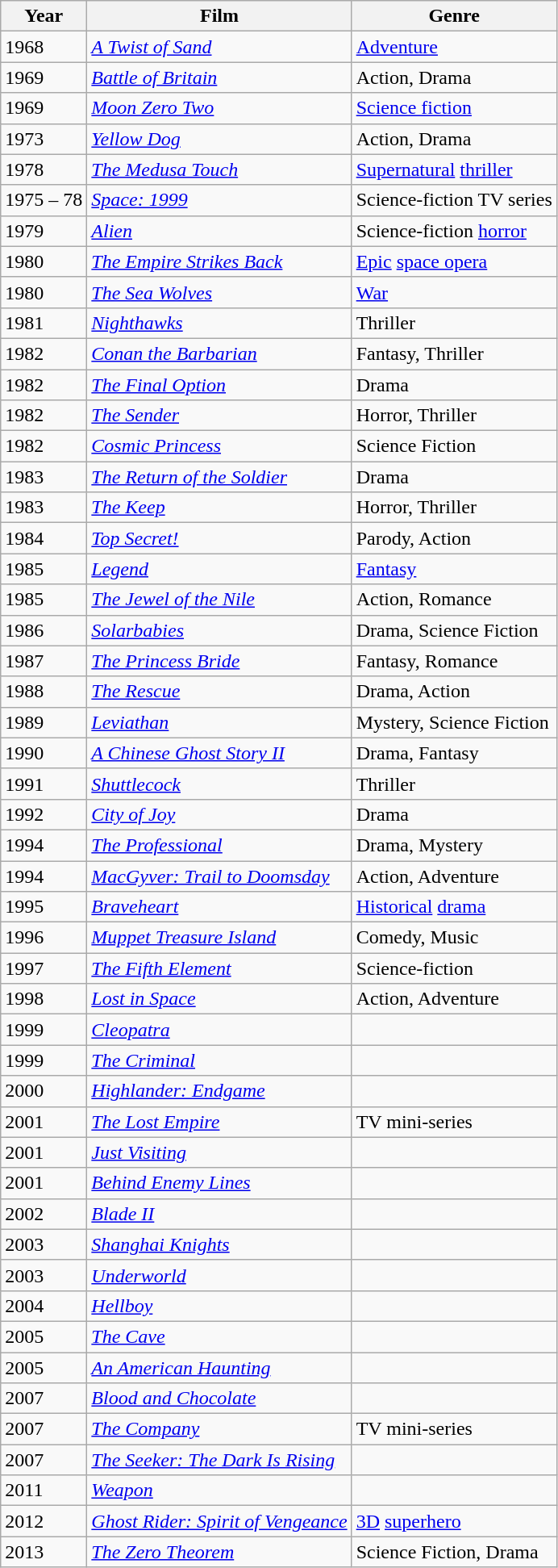<table class="wikitable">
<tr>
<th>Year</th>
<th>Film</th>
<th>Genre</th>
</tr>
<tr>
<td>1968</td>
<td><em><a href='#'>A Twist of Sand</a></em></td>
<td><a href='#'>Adventure</a></td>
</tr>
<tr>
<td>1969</td>
<td><em><a href='#'>Battle of Britain</a></em></td>
<td>Action, Drama</td>
</tr>
<tr>
<td>1969</td>
<td><em><a href='#'>Moon Zero Two</a></em></td>
<td><a href='#'>Science fiction</a></td>
</tr>
<tr>
<td>1973</td>
<td><em><a href='#'>Yellow Dog</a></em></td>
<td>Action, Drama</td>
</tr>
<tr>
<td>1978</td>
<td><em><a href='#'>The Medusa Touch</a></em></td>
<td><a href='#'>Supernatural</a> <a href='#'>thriller</a></td>
</tr>
<tr>
<td>1975 – 78</td>
<td><em><a href='#'>Space: 1999</a></em></td>
<td>Science-fiction TV series</td>
</tr>
<tr>
<td>1979</td>
<td><em><a href='#'>Alien</a></em></td>
<td>Science-fiction <a href='#'>horror</a></td>
</tr>
<tr>
<td>1980</td>
<td><em><a href='#'>The Empire Strikes Back</a></em></td>
<td><a href='#'>Epic</a> <a href='#'>space opera</a></td>
</tr>
<tr>
<td>1980</td>
<td><em><a href='#'>The Sea Wolves</a></em></td>
<td><a href='#'>War</a></td>
</tr>
<tr>
<td>1981</td>
<td><em><a href='#'>Nighthawks</a></em></td>
<td>Thriller</td>
</tr>
<tr>
<td>1982</td>
<td><em><a href='#'>Conan the Barbarian</a></em></td>
<td>Fantasy, Thriller</td>
</tr>
<tr>
<td>1982</td>
<td><em><a href='#'>The Final Option</a></em></td>
<td>Drama</td>
</tr>
<tr>
<td>1982</td>
<td><em><a href='#'>The Sender</a></em></td>
<td>Horror, Thriller</td>
</tr>
<tr>
<td>1982</td>
<td><em><a href='#'>Cosmic Princess</a></em></td>
<td>Science Fiction</td>
</tr>
<tr>
<td>1983</td>
<td><em><a href='#'>The Return of the Soldier</a></em></td>
<td>Drama</td>
</tr>
<tr>
<td>1983</td>
<td><em><a href='#'>The Keep</a></em></td>
<td>Horror, Thriller</td>
</tr>
<tr>
<td>1984</td>
<td><em><a href='#'>Top Secret!</a></em></td>
<td>Parody, Action</td>
</tr>
<tr>
<td>1985</td>
<td><em><a href='#'>Legend</a></em></td>
<td><a href='#'>Fantasy</a></td>
</tr>
<tr>
<td>1985</td>
<td><em><a href='#'>The Jewel of the Nile</a></em></td>
<td>Action, Romance</td>
</tr>
<tr>
<td>1986</td>
<td><em><a href='#'>Solarbabies</a></em></td>
<td>Drama, Science Fiction</td>
</tr>
<tr>
<td>1987</td>
<td><em><a href='#'>The Princess Bride</a></em></td>
<td>Fantasy, Romance</td>
</tr>
<tr>
<td>1988</td>
<td><em><a href='#'>The Rescue</a></em></td>
<td>Drama, Action</td>
</tr>
<tr>
<td>1989</td>
<td><em><a href='#'>Leviathan</a></em></td>
<td>Mystery, Science Fiction</td>
</tr>
<tr>
<td>1990</td>
<td><em><a href='#'>A Chinese Ghost Story II</a></em></td>
<td>Drama, Fantasy</td>
</tr>
<tr>
<td>1991</td>
<td><em><a href='#'>Shuttlecock</a></em></td>
<td>Thriller</td>
</tr>
<tr>
<td>1992</td>
<td><em><a href='#'>City of Joy</a></em></td>
<td>Drama</td>
</tr>
<tr>
<td>1994</td>
<td><em><a href='#'>The Professional</a></em></td>
<td>Drama, Mystery</td>
</tr>
<tr>
<td>1994</td>
<td><em><a href='#'>MacGyver: Trail to Doomsday</a></em></td>
<td>Action, Adventure</td>
</tr>
<tr>
<td>1995</td>
<td><em><a href='#'>Braveheart</a></em></td>
<td><a href='#'>Historical</a> <a href='#'>drama</a></td>
</tr>
<tr>
<td>1996</td>
<td><em><a href='#'>Muppet Treasure Island</a></em></td>
<td>Comedy, Music</td>
</tr>
<tr>
<td>1997</td>
<td><em><a href='#'>The Fifth Element</a></em></td>
<td>Science-fiction</td>
</tr>
<tr>
<td>1998</td>
<td><em><a href='#'>Lost in Space</a></em></td>
<td>Action, Adventure</td>
</tr>
<tr>
<td>1999</td>
<td><em><a href='#'>Cleopatra</a></em></td>
<td></td>
</tr>
<tr>
<td>1999</td>
<td><em><a href='#'>The Criminal</a></em></td>
<td></td>
</tr>
<tr>
<td>2000</td>
<td><em><a href='#'>Highlander: Endgame</a></em></td>
<td></td>
</tr>
<tr>
<td>2001</td>
<td><em><a href='#'>The Lost Empire</a></em></td>
<td>TV mini-series</td>
</tr>
<tr>
<td>2001</td>
<td><em><a href='#'>Just Visiting</a></em></td>
<td></td>
</tr>
<tr>
<td>2001</td>
<td><em><a href='#'>Behind Enemy Lines</a></em></td>
<td></td>
</tr>
<tr>
<td>2002</td>
<td><em><a href='#'>Blade II</a></em></td>
<td></td>
</tr>
<tr>
<td>2003</td>
<td><em><a href='#'>Shanghai Knights</a></em></td>
<td></td>
</tr>
<tr>
<td>2003</td>
<td><em><a href='#'>Underworld</a></em></td>
<td></td>
</tr>
<tr>
<td>2004</td>
<td><em><a href='#'>Hellboy</a></em></td>
<td></td>
</tr>
<tr>
<td>2005</td>
<td><em><a href='#'>The Cave</a></em></td>
<td></td>
</tr>
<tr>
<td>2005</td>
<td><em><a href='#'>An American Haunting</a></em></td>
<td></td>
</tr>
<tr>
<td>2007</td>
<td><em><a href='#'>Blood and Chocolate</a></em></td>
<td></td>
</tr>
<tr>
<td>2007</td>
<td><em><a href='#'>The Company</a></em></td>
<td>TV mini-series</td>
</tr>
<tr>
<td>2007</td>
<td><em><a href='#'>The Seeker: The Dark Is Rising</a></em></td>
<td></td>
</tr>
<tr>
<td>2011</td>
<td><em><a href='#'>Weapon</a></em></td>
<td></td>
</tr>
<tr>
<td>2012</td>
<td><em><a href='#'>Ghost Rider: Spirit of Vengeance</a></em></td>
<td><a href='#'>3D</a> <a href='#'>superhero</a></td>
</tr>
<tr>
<td>2013</td>
<td><em><a href='#'>The Zero Theorem</a></em></td>
<td>Science Fiction, Drama</td>
</tr>
</table>
